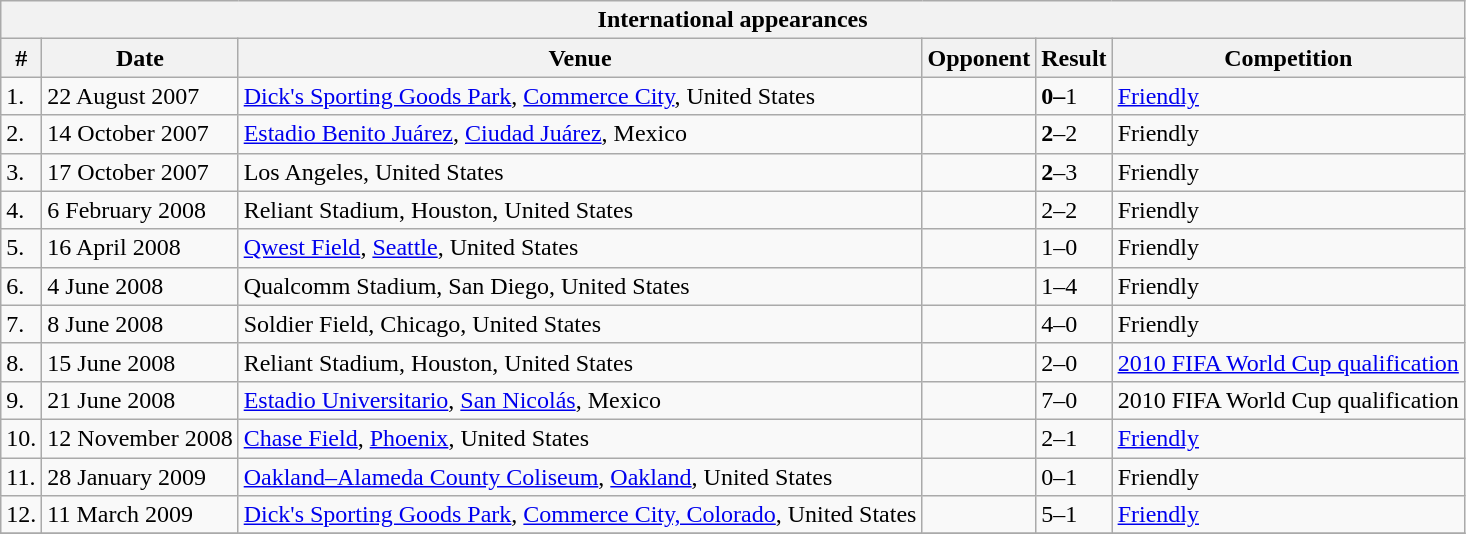<table class="wikitable collapsible collapsed" style="font-size:100%">
<tr>
<th colspan="10"><strong>International appearances</strong></th>
</tr>
<tr>
<th>#</th>
<th>Date</th>
<th>Venue</th>
<th>Opponent</th>
<th>Result</th>
<th>Competition</th>
</tr>
<tr>
<td>1.</td>
<td>22 August 2007</td>
<td><a href='#'>Dick's Sporting Goods Park</a>, <a href='#'>Commerce City</a>, United States</td>
<td></td>
<td><strong>0–</strong>1</td>
<td><a href='#'>Friendly</a></td>
</tr>
<tr>
<td>2.</td>
<td>14 October 2007</td>
<td><a href='#'>Estadio Benito Juárez</a>, <a href='#'>Ciudad Juárez</a>, Mexico</td>
<td></td>
<td><strong>2</strong>–2</td>
<td>Friendly</td>
</tr>
<tr>
<td>3.</td>
<td>17 October 2007</td>
<td>Los Angeles, United States</td>
<td></td>
<td><strong>2</strong>–3</td>
<td>Friendly</td>
</tr>
<tr>
<td>4.</td>
<td>6 February 2008</td>
<td>Reliant Stadium, Houston, United States</td>
<td></td>
<td>2–2</td>
<td>Friendly</td>
</tr>
<tr>
<td>5.</td>
<td>16 April 2008</td>
<td><a href='#'>Qwest Field</a>, <a href='#'>Seattle</a>, United States</td>
<td></td>
<td>1–0</td>
<td>Friendly</td>
</tr>
<tr>
<td>6.</td>
<td>4 June 2008</td>
<td>Qualcomm Stadium, San Diego, United States</td>
<td></td>
<td>1–4</td>
<td>Friendly</td>
</tr>
<tr>
<td>7.</td>
<td>8 June 2008</td>
<td>Soldier Field, Chicago, United States</td>
<td></td>
<td>4–0</td>
<td>Friendly</td>
</tr>
<tr>
<td>8.</td>
<td>15 June 2008</td>
<td>Reliant Stadium, Houston, United States</td>
<td></td>
<td>2–0</td>
<td><a href='#'>2010 FIFA World Cup qualification</a></td>
</tr>
<tr>
<td>9.</td>
<td>21 June 2008</td>
<td><a href='#'>Estadio Universitario</a>, <a href='#'>San Nicolás</a>, Mexico</td>
<td></td>
<td>7–0</td>
<td>2010 FIFA World Cup qualification</td>
</tr>
<tr>
<td>10.</td>
<td>12 November 2008</td>
<td><a href='#'>Chase Field</a>, <a href='#'>Phoenix</a>, United States</td>
<td></td>
<td>2–1</td>
<td><a href='#'>Friendly</a></td>
</tr>
<tr>
<td>11.</td>
<td>28 January 2009</td>
<td><a href='#'>Oakland–Alameda County Coliseum</a>, <a href='#'>Oakland</a>, United States</td>
<td></td>
<td>0–1</td>
<td>Friendly</td>
</tr>
<tr>
<td>12.</td>
<td>11 March 2009</td>
<td><a href='#'>Dick's Sporting Goods Park</a>, <a href='#'>Commerce City, Colorado</a>, United States</td>
<td></td>
<td>5–1</td>
<td><a href='#'>Friendly</a></td>
</tr>
<tr>
</tr>
</table>
